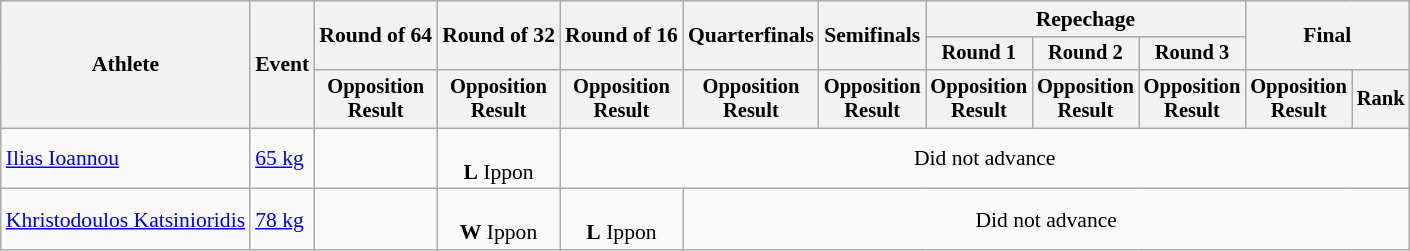<table class="wikitable" style="font-size:90%">
<tr>
<th rowspan="3">Athlete</th>
<th rowspan="3">Event</th>
<th rowspan="2">Round of 64</th>
<th rowspan="2">Round of 32</th>
<th rowspan="2">Round of 16</th>
<th rowspan="2">Quarterfinals</th>
<th rowspan="2">Semifinals</th>
<th colspan=3>Repechage</th>
<th rowspan="2" colspan=2>Final</th>
</tr>
<tr style="font-size:95%">
<th>Round 1</th>
<th>Round 2</th>
<th>Round 3</th>
</tr>
<tr style="font-size:95%">
<th>Opposition<br>Result</th>
<th>Opposition<br>Result</th>
<th>Opposition<br>Result</th>
<th>Opposition<br>Result</th>
<th>Opposition<br>Result</th>
<th>Opposition<br>Result</th>
<th>Opposition<br>Result</th>
<th>Opposition<br>Result</th>
<th>Opposition<br>Result</th>
<th>Rank</th>
</tr>
<tr align=center>
<td align=left><a href='#'>Ilias Ioannou</a></td>
<td align=left><a href='#'>65 kg</a></td>
<td></td>
<td><br><strong>L</strong> Ippon</td>
<td colspan=8>Did not advance</td>
</tr>
<tr align=center>
<td align=left><a href='#'>Khristodoulos Katsinioridis</a></td>
<td align=left><a href='#'>78 kg</a></td>
<td></td>
<td><br><strong>W</strong> Ippon</td>
<td><br><strong>L</strong> Ippon</td>
<td colspan=7>Did not advance</td>
</tr>
</table>
